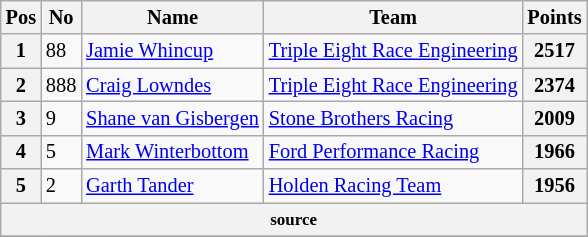<table class="wikitable" style="font-size: 85%;">
<tr>
<th>Pos</th>
<th>No</th>
<th>Name</th>
<th>Team</th>
<th>Points</th>
</tr>
<tr>
<th>1</th>
<td>88</td>
<td> <a href='#'>Jamie Whincup</a></td>
<td><a href='#'>Triple Eight Race Engineering</a></td>
<th>2517</th>
</tr>
<tr>
<th>2</th>
<td>888</td>
<td> <a href='#'>Craig Lowndes</a></td>
<td><a href='#'>Triple Eight Race Engineering</a></td>
<th>2374</th>
</tr>
<tr>
<th>3</th>
<td>9</td>
<td> <a href='#'>Shane van Gisbergen</a></td>
<td><a href='#'>Stone Brothers Racing</a></td>
<th>2009</th>
</tr>
<tr>
<th>4</th>
<td>5</td>
<td> <a href='#'>Mark Winterbottom</a></td>
<td><a href='#'>Ford Performance Racing</a></td>
<th>1966</th>
</tr>
<tr>
<th>5</th>
<td>2</td>
<td> <a href='#'>Garth Tander</a></td>
<td><a href='#'>Holden Racing Team</a></td>
<th>1956</th>
</tr>
<tr>
<th colspan=5><small>source</small></th>
</tr>
<tr>
</tr>
</table>
